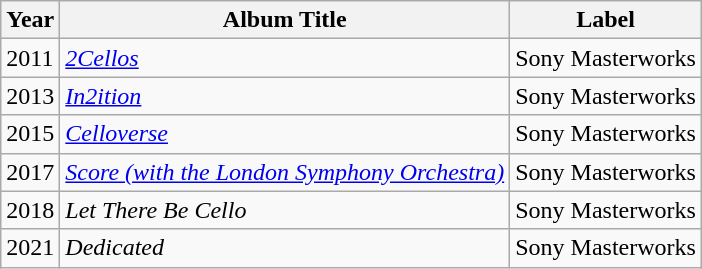<table class="wikitable">
<tr>
<th>Year</th>
<th>Album Title</th>
<th>Label</th>
</tr>
<tr>
<td>2011</td>
<td><em><a href='#'>2Cellos</a></em></td>
<td>Sony Masterworks</td>
</tr>
<tr>
<td>2013</td>
<td><em><a href='#'>In2ition</a></em></td>
<td>Sony Masterworks</td>
</tr>
<tr>
<td>2015</td>
<td><em><a href='#'>Celloverse</a></em></td>
<td>Sony Masterworks</td>
</tr>
<tr>
<td>2017</td>
<td><em><a href='#'>Score (with the London Symphony Orchestra)</a></em></td>
<td>Sony Masterworks</td>
</tr>
<tr>
<td>2018</td>
<td><em>Let There Be Cello</em></td>
<td>Sony Masterworks</td>
</tr>
<tr>
<td>2021</td>
<td><em>Dedicated</em></td>
<td>Sony Masterworks</td>
</tr>
</table>
